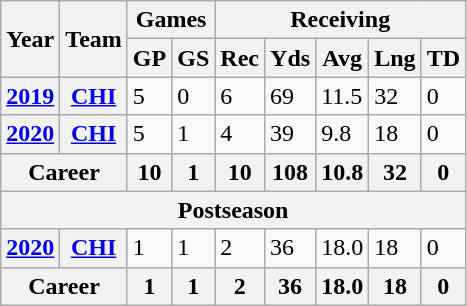<table class="wikitable">
<tr>
<th rowspan="2">Year</th>
<th rowspan="2">Team</th>
<th colspan="2">Games</th>
<th colspan="5">Receiving</th>
</tr>
<tr>
<th>GP</th>
<th>GS</th>
<th>Rec</th>
<th>Yds</th>
<th>Avg</th>
<th>Lng</th>
<th>TD</th>
</tr>
<tr>
<th><a href='#'>2019</a></th>
<th><a href='#'>CHI</a></th>
<td>5</td>
<td>0</td>
<td>6</td>
<td>69</td>
<td>11.5</td>
<td>32</td>
<td>0</td>
</tr>
<tr>
<th><a href='#'>2020</a></th>
<th><a href='#'>CHI</a></th>
<td>5</td>
<td>1</td>
<td>4</td>
<td>39</td>
<td>9.8</td>
<td>18</td>
<td>0</td>
</tr>
<tr>
<th colspan="2">Career</th>
<th>10</th>
<th>1</th>
<th>10</th>
<th>108</th>
<th>10.8</th>
<th>32</th>
<th>0</th>
</tr>
<tr>
<th colspan="9">Postseason</th>
</tr>
<tr>
<th><a href='#'>2020</a></th>
<th><a href='#'>CHI</a></th>
<td>1</td>
<td>1</td>
<td>2</td>
<td>36</td>
<td>18.0</td>
<td>18</td>
<td>0</td>
</tr>
<tr>
<th colspan="2">Career</th>
<th>1</th>
<th>1</th>
<th>2</th>
<th>36</th>
<th>18.0</th>
<th>18</th>
<th>0</th>
</tr>
</table>
